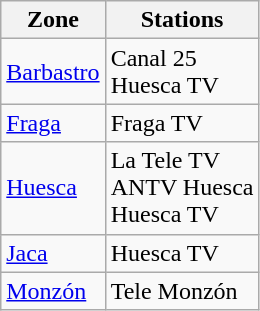<table class="wikitable">
<tr>
<th>Zone</th>
<th>Stations</th>
</tr>
<tr>
<td><a href='#'>Barbastro</a></td>
<td>Canal 25<br>Huesca TV</td>
</tr>
<tr>
<td><a href='#'>Fraga</a></td>
<td>Fraga TV</td>
</tr>
<tr>
<td><a href='#'>Huesca</a></td>
<td>La Tele TV<br>ANTV Huesca<br>Huesca TV</td>
</tr>
<tr>
<td><a href='#'>Jaca</a></td>
<td>Huesca TV</td>
</tr>
<tr>
<td><a href='#'>Monzón</a></td>
<td>Tele Monzón</td>
</tr>
</table>
